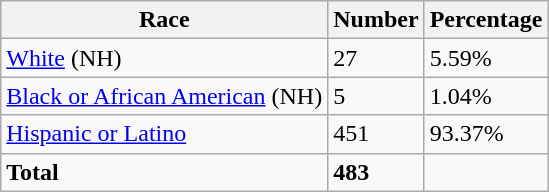<table class="wikitable">
<tr>
<th>Race</th>
<th>Number</th>
<th>Percentage</th>
</tr>
<tr>
<td><a href='#'>White</a> (NH)</td>
<td>27</td>
<td>5.59%</td>
</tr>
<tr>
<td><a href='#'>Black or African American</a> (NH)</td>
<td>5</td>
<td>1.04%</td>
</tr>
<tr>
<td><a href='#'>Hispanic or Latino</a></td>
<td>451</td>
<td>93.37%</td>
</tr>
<tr>
<td><strong>Total</strong></td>
<td><strong>483</strong></td>
<td></td>
</tr>
</table>
